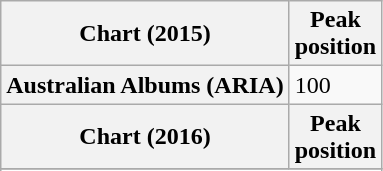<table class="wikitable sortable plainrowheaders">
<tr>
<th scope="col">Chart (2015)</th>
<th scope="col">Peak<br>position</th>
</tr>
<tr>
<th scope="row">Australian Albums (ARIA) </th>
<td>100</td>
</tr>
<tr>
<th scope="col">Chart (2016)</th>
<th scope="col">Peak<br>position</th>
</tr>
<tr>
</tr>
<tr>
</tr>
</table>
